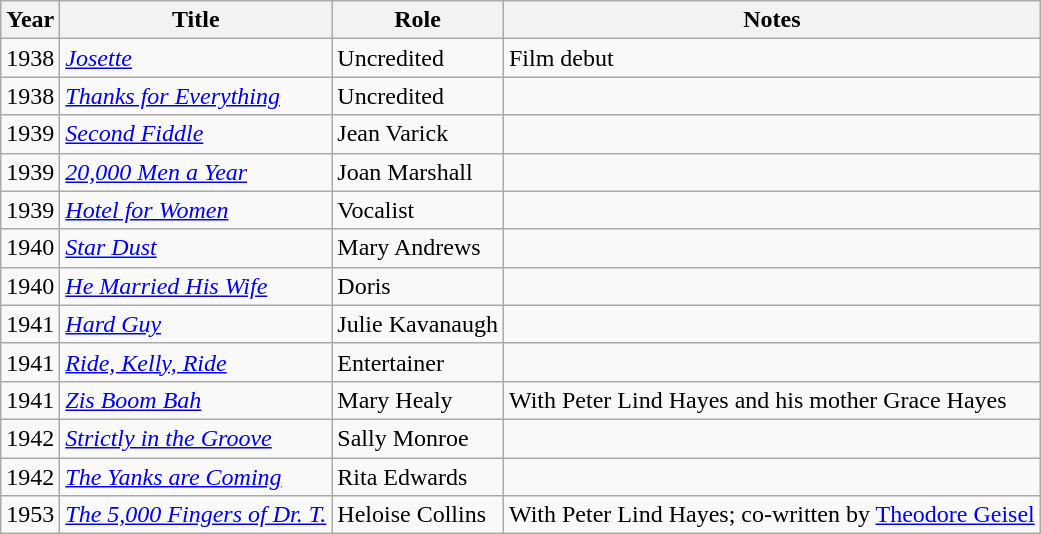<table class="wikitable sortable">
<tr>
<th>Year</th>
<th>Title</th>
<th>Role</th>
<th class="unsortable">Notes</th>
</tr>
<tr>
<td>1938</td>
<td><em><a href='#'>Josette</a></em></td>
<td>Uncredited</td>
<td>Film debut</td>
</tr>
<tr>
<td>1938</td>
<td><em><a href='#'>Thanks for Everything</a></em></td>
<td>Uncredited</td>
<td></td>
</tr>
<tr>
<td>1939</td>
<td><em><a href='#'>Second Fiddle</a></em></td>
<td>Jean Varick</td>
<td></td>
</tr>
<tr>
<td>1939</td>
<td><em><a href='#'>20,000 Men a Year</a></em></td>
<td>Joan Marshall</td>
<td></td>
</tr>
<tr>
<td>1939</td>
<td><em><a href='#'>Hotel for Women</a></em></td>
<td>Vocalist</td>
<td></td>
</tr>
<tr>
<td>1940</td>
<td><em><a href='#'>Star Dust</a></em></td>
<td>Mary Andrews</td>
<td></td>
</tr>
<tr>
<td>1940</td>
<td><em><a href='#'>He Married His Wife</a></em></td>
<td>Doris</td>
<td></td>
</tr>
<tr>
<td>1941</td>
<td><em><a href='#'>Hard Guy</a></em></td>
<td>Julie Kavanaugh</td>
<td></td>
</tr>
<tr>
<td>1941</td>
<td><em><a href='#'>Ride, Kelly, Ride</a></em></td>
<td>Entertainer</td>
<td></td>
</tr>
<tr>
<td>1941</td>
<td><em><a href='#'>Zis Boom Bah</a></em></td>
<td>Mary Healy</td>
<td>With Peter Lind Hayes and his mother Grace Hayes</td>
</tr>
<tr>
<td>1942</td>
<td><em><a href='#'>Strictly in the Groove</a></em></td>
<td>Sally Monroe</td>
<td></td>
</tr>
<tr>
<td>1942</td>
<td><em><a href='#'>The Yanks are Coming</a></em></td>
<td>Rita Edwards</td>
<td></td>
</tr>
<tr>
<td>1953</td>
<td><em><a href='#'>The 5,000 Fingers of Dr. T.</a></em></td>
<td>Heloise Collins</td>
<td>With Peter Lind Hayes; co-written by <a href='#'>Theodore Geisel</a></td>
</tr>
</table>
